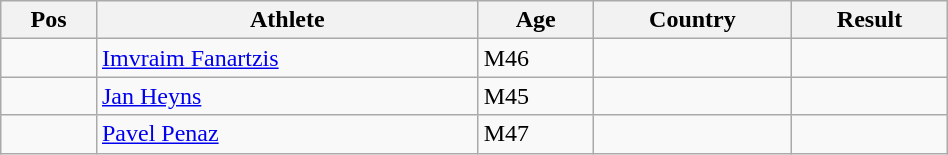<table class="wikitable"  style="text-align:center; width:50%;">
<tr>
<th>Pos</th>
<th>Athlete</th>
<th>Age</th>
<th>Country</th>
<th>Result</th>
</tr>
<tr>
<td align=center></td>
<td align=left><a href='#'>Imvraim Fanartzis</a></td>
<td align=left>M46</td>
<td align=left></td>
<td></td>
</tr>
<tr>
<td align=center></td>
<td align=left><a href='#'>Jan Heyns</a></td>
<td align=left>M45</td>
<td align=left></td>
<td></td>
</tr>
<tr>
<td align=center></td>
<td align=left><a href='#'>Pavel Penaz</a></td>
<td align=left>M47</td>
<td align=left></td>
<td></td>
</tr>
</table>
